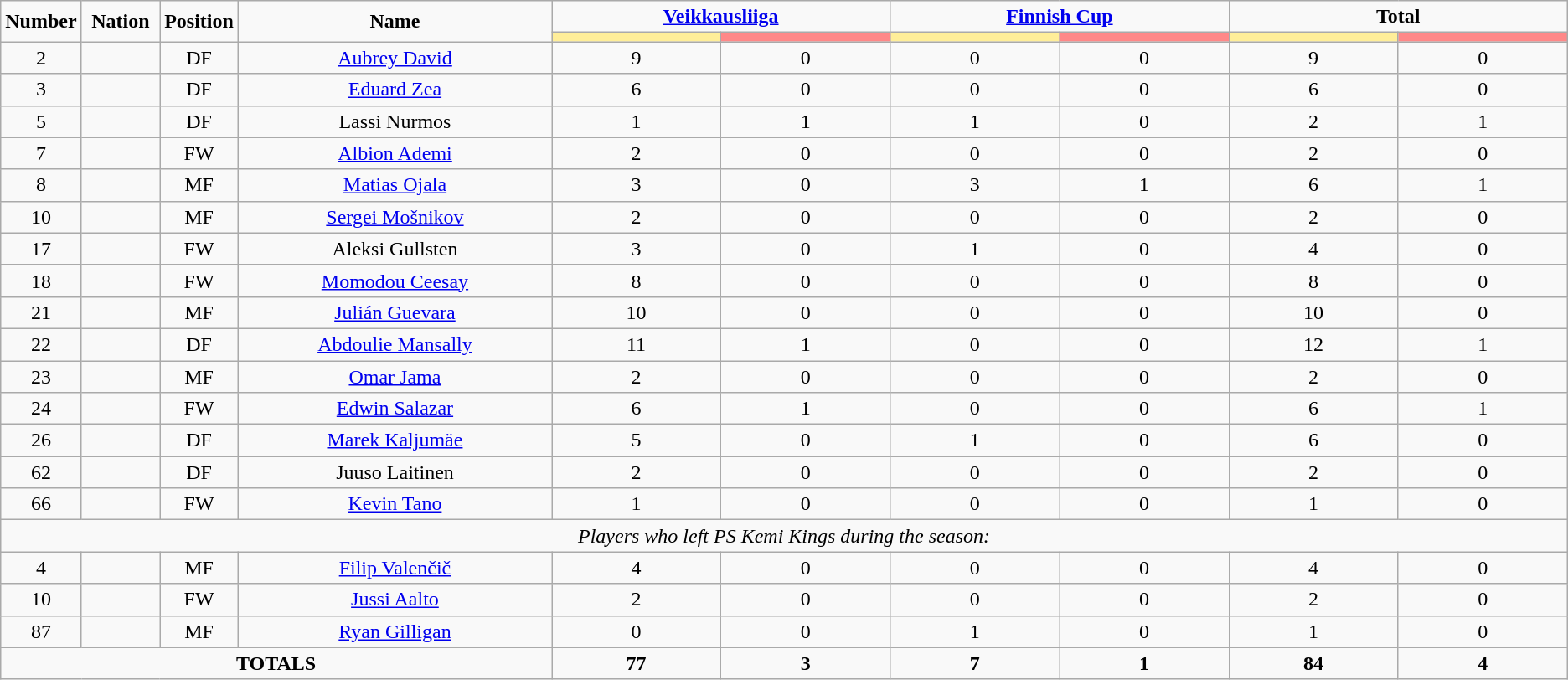<table class="wikitable" style="text-align:center;">
<tr>
<td rowspan="2"  style="width:5%;"><strong>Number</strong></td>
<td rowspan="2"  style="width:5%;"><strong>Nation</strong></td>
<td rowspan="2"  style="width:5%;"><strong>Position</strong></td>
<td rowspan="2"  style="width:20%;"><strong>Name</strong></td>
<td colspan="2"><strong><a href='#'>Veikkausliiga</a></strong></td>
<td colspan="2"><strong><a href='#'>Finnish Cup</a></strong></td>
<td colspan="2"><strong>Total</strong></td>
</tr>
<tr>
<th style="width:60px; background:#fe9;"></th>
<th style="width:60px; background:#ff8888;"></th>
<th style="width:60px; background:#fe9;"></th>
<th style="width:60px; background:#ff8888;"></th>
<th style="width:60px; background:#fe9;"></th>
<th style="width:60px; background:#ff8888;"></th>
</tr>
<tr>
<td>2</td>
<td></td>
<td>DF</td>
<td><a href='#'>Aubrey David</a></td>
<td>9</td>
<td>0</td>
<td>0</td>
<td>0</td>
<td>9</td>
<td>0</td>
</tr>
<tr>
<td>3</td>
<td></td>
<td>DF</td>
<td><a href='#'>Eduard Zea</a></td>
<td>6</td>
<td>0</td>
<td>0</td>
<td>0</td>
<td>6</td>
<td>0</td>
</tr>
<tr>
<td>5</td>
<td></td>
<td>DF</td>
<td>Lassi Nurmos</td>
<td>1</td>
<td>1</td>
<td>1</td>
<td>0</td>
<td>2</td>
<td>1</td>
</tr>
<tr>
<td>7</td>
<td></td>
<td>FW</td>
<td><a href='#'>Albion Ademi</a></td>
<td>2</td>
<td>0</td>
<td>0</td>
<td>0</td>
<td>2</td>
<td>0</td>
</tr>
<tr>
<td>8</td>
<td></td>
<td>MF</td>
<td><a href='#'>Matias Ojala</a></td>
<td>3</td>
<td>0</td>
<td>3</td>
<td>1</td>
<td>6</td>
<td>1</td>
</tr>
<tr>
<td>10</td>
<td></td>
<td>MF</td>
<td><a href='#'>Sergei Mošnikov</a></td>
<td>2</td>
<td>0</td>
<td>0</td>
<td>0</td>
<td>2</td>
<td>0</td>
</tr>
<tr>
<td>17</td>
<td></td>
<td>FW</td>
<td>Aleksi Gullsten</td>
<td>3</td>
<td>0</td>
<td>1</td>
<td>0</td>
<td>4</td>
<td>0</td>
</tr>
<tr>
<td>18</td>
<td></td>
<td>FW</td>
<td><a href='#'>Momodou Ceesay</a></td>
<td>8</td>
<td>0</td>
<td>0</td>
<td>0</td>
<td>8</td>
<td>0</td>
</tr>
<tr>
<td>21</td>
<td></td>
<td>MF</td>
<td><a href='#'>Julián Guevara</a></td>
<td>10</td>
<td>0</td>
<td>0</td>
<td>0</td>
<td>10</td>
<td>0</td>
</tr>
<tr>
<td>22</td>
<td></td>
<td>DF</td>
<td><a href='#'>Abdoulie Mansally</a></td>
<td>11</td>
<td>1</td>
<td>0</td>
<td>0</td>
<td>12</td>
<td>1</td>
</tr>
<tr>
<td>23</td>
<td></td>
<td>MF</td>
<td><a href='#'>Omar Jama</a></td>
<td>2</td>
<td>0</td>
<td>0</td>
<td>0</td>
<td>2</td>
<td>0</td>
</tr>
<tr>
<td>24</td>
<td></td>
<td>FW</td>
<td><a href='#'>Edwin Salazar</a></td>
<td>6</td>
<td>1</td>
<td>0</td>
<td>0</td>
<td>6</td>
<td>1</td>
</tr>
<tr>
<td>26</td>
<td></td>
<td>DF</td>
<td><a href='#'>Marek Kaljumäe</a></td>
<td>5</td>
<td>0</td>
<td>1</td>
<td>0</td>
<td>6</td>
<td>0</td>
</tr>
<tr>
<td>62</td>
<td></td>
<td>DF</td>
<td>Juuso Laitinen</td>
<td>2</td>
<td>0</td>
<td>0</td>
<td>0</td>
<td>2</td>
<td>0</td>
</tr>
<tr>
<td>66</td>
<td></td>
<td>FW</td>
<td><a href='#'>Kevin Tano</a></td>
<td>1</td>
<td>0</td>
<td>0</td>
<td>0</td>
<td>1</td>
<td>0</td>
</tr>
<tr>
<td colspan="14"><em>Players who left PS Kemi Kings during the season:</em></td>
</tr>
<tr>
<td>4</td>
<td></td>
<td>MF</td>
<td><a href='#'>Filip Valenčič</a></td>
<td>4</td>
<td>0</td>
<td>0</td>
<td>0</td>
<td>4</td>
<td>0</td>
</tr>
<tr>
<td>10</td>
<td></td>
<td>FW</td>
<td><a href='#'>Jussi Aalto</a></td>
<td>2</td>
<td>0</td>
<td>0</td>
<td>0</td>
<td>2</td>
<td>0</td>
</tr>
<tr>
<td>87</td>
<td></td>
<td>MF</td>
<td><a href='#'>Ryan Gilligan</a></td>
<td>0</td>
<td>0</td>
<td>1</td>
<td>0</td>
<td>1</td>
<td>0</td>
</tr>
<tr>
<td colspan="4"><strong>TOTALS</strong></td>
<td><strong>77</strong></td>
<td><strong>3</strong></td>
<td><strong>7</strong></td>
<td><strong>1</strong></td>
<td><strong>84</strong></td>
<td><strong>4</strong></td>
</tr>
</table>
